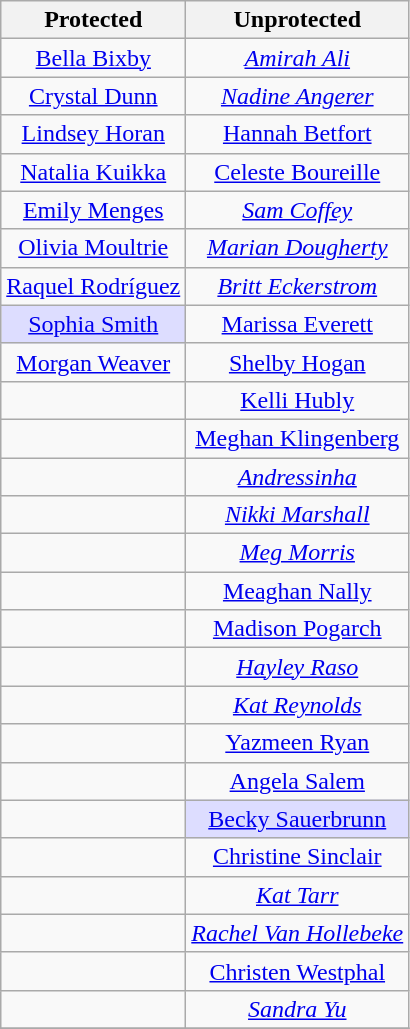<table class="wikitable" style="text-align:center;">
<tr>
<th>Protected</th>
<th>Unprotected</th>
</tr>
<tr>
<td><a href='#'>Bella Bixby</a></td>
<td><em><a href='#'>Amirah Ali</a></em></td>
</tr>
<tr>
<td><a href='#'>Crystal Dunn</a></td>
<td><em><a href='#'>Nadine Angerer</a></em></td>
</tr>
<tr>
<td><a href='#'>Lindsey Horan</a></td>
<td><a href='#'>Hannah Betfort</a></td>
</tr>
<tr>
<td><a href='#'>Natalia Kuikka</a></td>
<td><a href='#'>Celeste Boureille</a></td>
</tr>
<tr>
<td><a href='#'>Emily Menges</a></td>
<td><em><a href='#'>Sam Coffey</a></em></td>
</tr>
<tr>
<td><a href='#'>Olivia Moultrie</a></td>
<td><em><a href='#'>Marian Dougherty</a></em></td>
</tr>
<tr>
<td><a href='#'>Raquel Rodríguez</a></td>
<td><em><a href='#'>Britt Eckerstrom</a></em></td>
</tr>
<tr>
<td style="background:#ddf;"><a href='#'>Sophia Smith</a></td>
<td><a href='#'>Marissa Everett</a></td>
</tr>
<tr>
<td><a href='#'>Morgan Weaver</a></td>
<td><a href='#'>Shelby Hogan</a></td>
</tr>
<tr>
<td></td>
<td><a href='#'>Kelli Hubly</a></td>
</tr>
<tr>
<td></td>
<td><a href='#'>Meghan Klingenberg</a></td>
</tr>
<tr>
<td></td>
<td><em><a href='#'>Andressinha</a></em></td>
</tr>
<tr>
<td></td>
<td><em><a href='#'>Nikki Marshall</a></em></td>
</tr>
<tr>
<td></td>
<td><em><a href='#'>Meg Morris</a></em></td>
</tr>
<tr>
<td></td>
<td><a href='#'>Meaghan Nally</a></td>
</tr>
<tr>
<td></td>
<td><a href='#'>Madison Pogarch</a></td>
</tr>
<tr>
<td></td>
<td><em><a href='#'>Hayley Raso</a></em></td>
</tr>
<tr>
<td></td>
<td><em><a href='#'>Kat Reynolds</a></em></td>
</tr>
<tr>
<td></td>
<td><a href='#'>Yazmeen Ryan</a></td>
</tr>
<tr>
<td></td>
<td><a href='#'>Angela Salem</a></td>
</tr>
<tr>
<td></td>
<td style="background:#ddf;"><a href='#'>Becky Sauerbrunn</a></td>
</tr>
<tr>
<td></td>
<td><a href='#'>Christine Sinclair</a></td>
</tr>
<tr>
<td></td>
<td><em><a href='#'>Kat Tarr</a></em></td>
</tr>
<tr>
<td></td>
<td><em><a href='#'>Rachel Van Hollebeke</a></em></td>
</tr>
<tr>
<td></td>
<td><a href='#'>Christen Westphal</a></td>
</tr>
<tr>
<td></td>
<td><em><a href='#'>Sandra Yu</a></em></td>
</tr>
<tr>
</tr>
</table>
